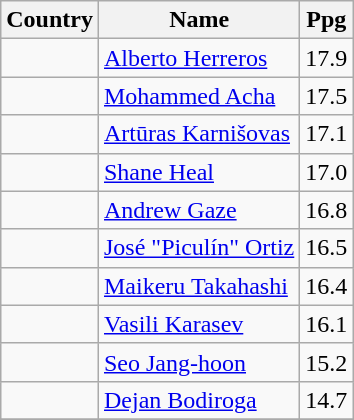<table class="wikitable">
<tr>
<th>Country</th>
<th>Name</th>
<th>Ppg</th>
</tr>
<tr>
<td align=center></td>
<td><a href='#'>Alberto Herreros</a></td>
<td>17.9</td>
</tr>
<tr>
<td align=center></td>
<td><a href='#'>Mohammed Acha</a></td>
<td>17.5</td>
</tr>
<tr>
<td align=center></td>
<td><a href='#'>Artūras Karnišovas</a></td>
<td>17.1</td>
</tr>
<tr>
<td align=center></td>
<td><a href='#'>Shane Heal</a></td>
<td>17.0</td>
</tr>
<tr>
<td align=center></td>
<td><a href='#'>Andrew Gaze</a></td>
<td>16.8</td>
</tr>
<tr>
<td align=center></td>
<td><a href='#'>José "Piculín" Ortiz</a></td>
<td>16.5</td>
</tr>
<tr>
<td align=center></td>
<td><a href='#'>Maikeru Takahashi</a></td>
<td>16.4</td>
</tr>
<tr>
<td align=center></td>
<td><a href='#'>Vasili Karasev</a></td>
<td>16.1</td>
</tr>
<tr>
<td align=center></td>
<td><a href='#'>Seo Jang-hoon</a></td>
<td>15.2</td>
</tr>
<tr>
<td align=center></td>
<td><a href='#'>Dejan Bodiroga</a></td>
<td>14.7</td>
</tr>
<tr>
</tr>
</table>
